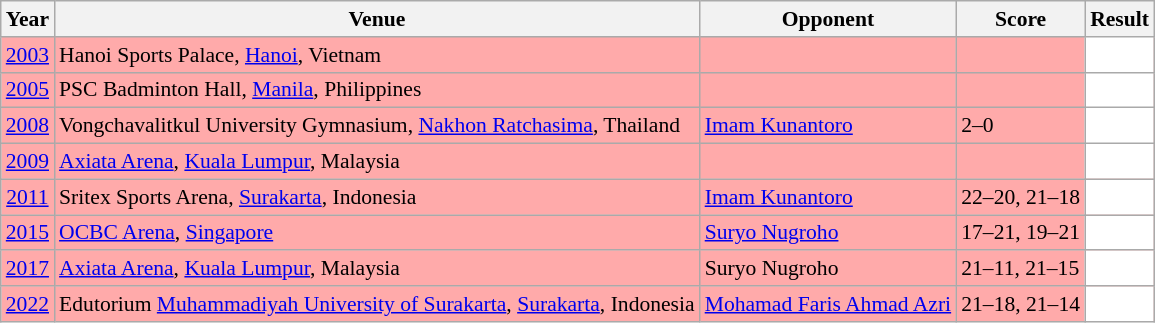<table class="sortable wikitable" style="font-size: 90%;">
<tr>
<th>Year</th>
<th>Venue</th>
<th>Opponent</th>
<th>Score</th>
<th>Result</th>
</tr>
<tr style="background:#FFAAAA">
<td align="center"><a href='#'>2003</a></td>
<td align="left">Hanoi Sports Palace, <a href='#'>Hanoi</a>, Vietnam</td>
<td align="left"></td>
<td align="left"></td>
<td style="text-align:left; background:white"><strong></strong></td>
</tr>
<tr style="background:#FFAAAA">
<td align="center"><a href='#'>2005</a></td>
<td align="left">PSC Badminton Hall, <a href='#'>Manila</a>, Philippines</td>
<td align="left"></td>
<td align="left"></td>
<td style="text-align:left; background:white"><strong></strong></td>
</tr>
<tr style="background:#FFAAAA">
<td align="center"><a href='#'>2008</a></td>
<td align="left">Vongchavalitkul University Gymnasium, <a href='#'>Nakhon Ratchasima</a>, Thailand</td>
<td align="left"> <a href='#'>Imam Kunantoro</a></td>
<td align="left">2–0</td>
<td style="text-align:left; background:white"><strong></strong></td>
</tr>
<tr style="background:#FFAAAA">
<td align="center"><a href='#'>2009</a></td>
<td align="left"><a href='#'>Axiata Arena</a>, <a href='#'>Kuala Lumpur</a>, Malaysia</td>
<td align="left"></td>
<td align="left"></td>
<td style="text-align:left; background:white"><strong></strong></td>
</tr>
<tr style="background:#FFAAAA">
<td align="center"><a href='#'>2011</a></td>
<td align="left">Sritex Sports Arena, <a href='#'>Surakarta</a>, Indonesia</td>
<td align="left"> <a href='#'>Imam Kunantoro</a></td>
<td align="left">22–20, 21–18</td>
<td style="text-align:left; background:white"><strong></strong></td>
</tr>
<tr style="background:#FFAAAA">
<td align="center"><a href='#'>2015</a></td>
<td align="left"><a href='#'>OCBC Arena</a>, <a href='#'>Singapore</a></td>
<td align="left"> <a href='#'>Suryo Nugroho</a></td>
<td align="left">17–21, 19–21</td>
<td style="text-align:left; background:white"><strong></strong></td>
</tr>
<tr style="background:#FFAAAA">
<td align="center"><a href='#'>2017</a></td>
<td align="left"><a href='#'>Axiata Arena</a>, <a href='#'>Kuala Lumpur</a>, Malaysia</td>
<td align="left"> Suryo Nugroho</td>
<td align="left">21–11, 21–15</td>
<td style="text-align:left; background:white"><strong></strong></td>
</tr>
<tr style="background:#FFAAAA">
<td align="center"><a href='#'>2022</a></td>
<td align="left">Edutorium <a href='#'>Muhammadiyah University of Surakarta</a>, <a href='#'>Surakarta</a>, Indonesia</td>
<td align="left"> <a href='#'>Mohamad Faris Ahmad Azri</a></td>
<td align="left">21–18, 21–14</td>
<td style="text-align:left; background:white"><strong></strong></td>
</tr>
</table>
